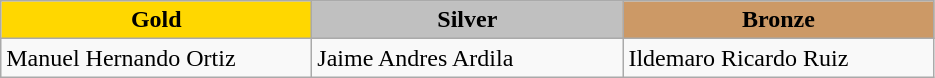<table class="wikitable" style="text-align:left">
<tr align="center">
<td width=200 bgcolor=gold><strong>Gold</strong></td>
<td width=200 bgcolor=silver><strong>Silver</strong></td>
<td width=200 bgcolor=CC9966><strong>Bronze</strong></td>
</tr>
<tr>
<td>Manuel Hernando Ortiz<br><em></em></td>
<td>Jaime Andres Ardila<br><em></em></td>
<td>Ildemaro Ricardo Ruiz<br><em></em></td>
</tr>
</table>
